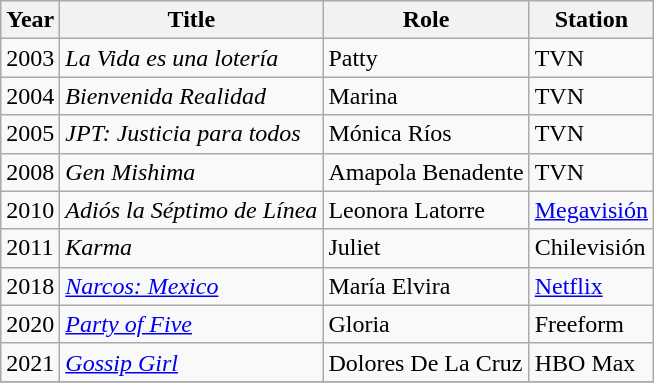<table class="wikitable sortable">
<tr>
<th>Year</th>
<th>Title</th>
<th>Role</th>
<th>Station</th>
</tr>
<tr>
<td>2003</td>
<td><em>La Vida es una lotería</em></td>
<td>Patty</td>
<td>TVN</td>
</tr>
<tr>
<td>2004</td>
<td><em>Bienvenida Realidad</em></td>
<td>Marina</td>
<td>TVN</td>
</tr>
<tr>
<td>2005</td>
<td><em>JPT: Justicia para todos</em></td>
<td>Mónica Ríos</td>
<td>TVN</td>
</tr>
<tr>
<td>2008</td>
<td><em>Gen Mishima</em></td>
<td>Amapola Benadente</td>
<td>TVN</td>
</tr>
<tr>
<td>2010</td>
<td><em>Adiós la Séptimo de Línea</em></td>
<td>Leonora Latorre</td>
<td><a href='#'>Megavisión</a></td>
</tr>
<tr>
<td>2011</td>
<td><em>Karma</em></td>
<td>Juliet</td>
<td>Chilevisión</td>
</tr>
<tr>
<td>2018</td>
<td><em><a href='#'>Narcos: Mexico</a></em></td>
<td>María Elvira</td>
<td><a href='#'>Netflix</a></td>
</tr>
<tr>
<td>2020</td>
<td><em><a href='#'>Party of Five</a></em></td>
<td>Gloria</td>
<td>Freeform</td>
</tr>
<tr>
<td>2021</td>
<td><em> <a href='#'>Gossip Girl</a></em></td>
<td>Dolores De La Cruz</td>
<td>HBO Max</td>
</tr>
<tr>
</tr>
</table>
